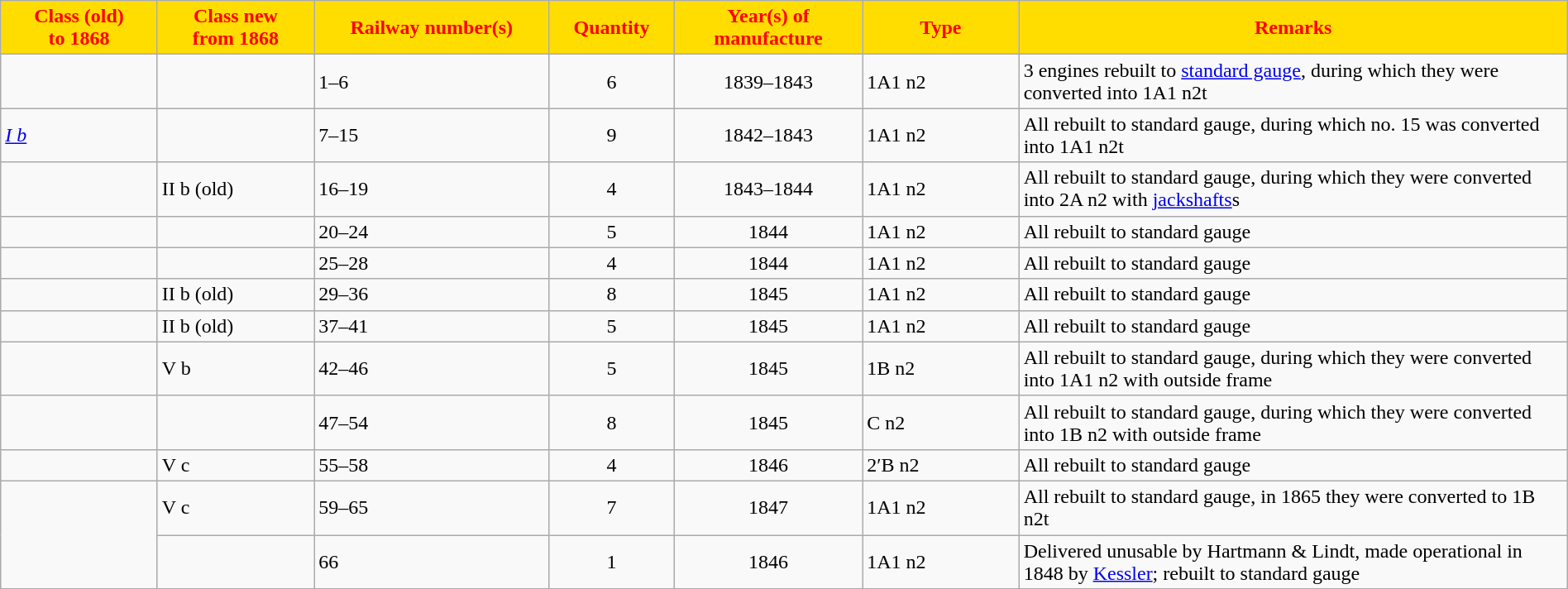<table class="wikitable" style="width:100%;">
<tr>
<th style="color:#f00; background:#fd0; width:10%;">Class (old) <br>to 1868</th>
<th style="color:#f00; background:#fd0; width:10%;">Class new <br>from 1868</th>
<th style="color:#f00; background:#fd0; width:15%;">Railway number(s)</th>
<th style="color:#f00; background:#fd0; width:8%;">Quantity</th>
<th style="color:#f00; background:#fd0; width:12%;">Year(s) of manufacture</th>
<th style="color:#f00; background:#fd0; width:10%;">Type</th>
<th style="color:#f00; background:#fd0; width:35%;">Remarks</th>
</tr>
<tr>
<td></td>
<td></td>
<td>1–6</td>
<td style="text-align:center;">6</td>
<td style="text-align:center;">1839–1843</td>
<td>1A1 n2</td>
<td>3 engines rebuilt to <a href='#'>standard gauge</a>, during which they were converted into 1A1 n2t</td>
</tr>
<tr>
<td><a href='#'><em>I b</em></a></td>
<td></td>
<td>7–15</td>
<td style="text-align:center;">9</td>
<td style="text-align:center;">1842–1843</td>
<td>1A1 n2</td>
<td>All rebuilt to standard gauge, during which no. 15 was converted into 1A1 n2t</td>
</tr>
<tr>
<td></td>
<td>II b (old)</td>
<td>16–19</td>
<td style="text-align:center;">4</td>
<td style="text-align:center;">1843–1844</td>
<td>1A1 n2</td>
<td>All rebuilt to standard gauge, during which they were converted into 2A n2 with <a href='#'>jackshafts</a>s</td>
</tr>
<tr>
<td></td>
<td></td>
<td>20–24</td>
<td style="text-align:center;">5</td>
<td style="text-align:center;">1844</td>
<td>1A1 n2</td>
<td>All rebuilt to standard gauge</td>
</tr>
<tr>
<td></td>
<td></td>
<td>25–28</td>
<td style="text-align:center;">4</td>
<td style="text-align:center;">1844</td>
<td>1A1 n2</td>
<td>All rebuilt to standard gauge</td>
</tr>
<tr>
<td></td>
<td>II b (old)</td>
<td>29–36</td>
<td style="text-align:center;">8</td>
<td style="text-align:center;">1845</td>
<td>1A1 n2</td>
<td>All rebuilt to standard gauge</td>
</tr>
<tr>
<td></td>
<td>II b (old)</td>
<td>37–41</td>
<td style="text-align:center;">5</td>
<td style="text-align:center;">1845</td>
<td>1A1 n2</td>
<td>All rebuilt to standard gauge</td>
</tr>
<tr>
<td></td>
<td>V b</td>
<td>42–46</td>
<td style="text-align:center;">5</td>
<td style="text-align:center;">1845</td>
<td>1B n2</td>
<td>All rebuilt to standard gauge, during which they were converted into 1A1 n2 with outside frame</td>
</tr>
<tr>
<td></td>
<td></td>
<td>47–54</td>
<td style="text-align:center;">8</td>
<td style="text-align:center;">1845</td>
<td>C n2</td>
<td>All rebuilt to standard gauge, during which they were converted into 1B n2 with outside frame</td>
</tr>
<tr>
<td></td>
<td>V c</td>
<td>55–58</td>
<td style="text-align:center;">4</td>
<td style="text-align:center;">1846</td>
<td>2′B n2</td>
<td>All rebuilt to standard gauge</td>
</tr>
<tr>
<td rowspan="2"></td>
<td>V c</td>
<td>59–65</td>
<td style="text-align:center;">7</td>
<td style="text-align:center;">1847</td>
<td>1A1 n2</td>
<td>All rebuilt to standard gauge, in 1865 they were converted to 1B n2t</td>
</tr>
<tr>
<td></td>
<td>66</td>
<td style="text-align:center;">1</td>
<td style="text-align:center;">1846</td>
<td>1A1 n2</td>
<td>Delivered unusable by Hartmann & Lindt, made operational in 1848 by <a href='#'>Kessler</a>; rebuilt to standard gauge</td>
</tr>
</table>
